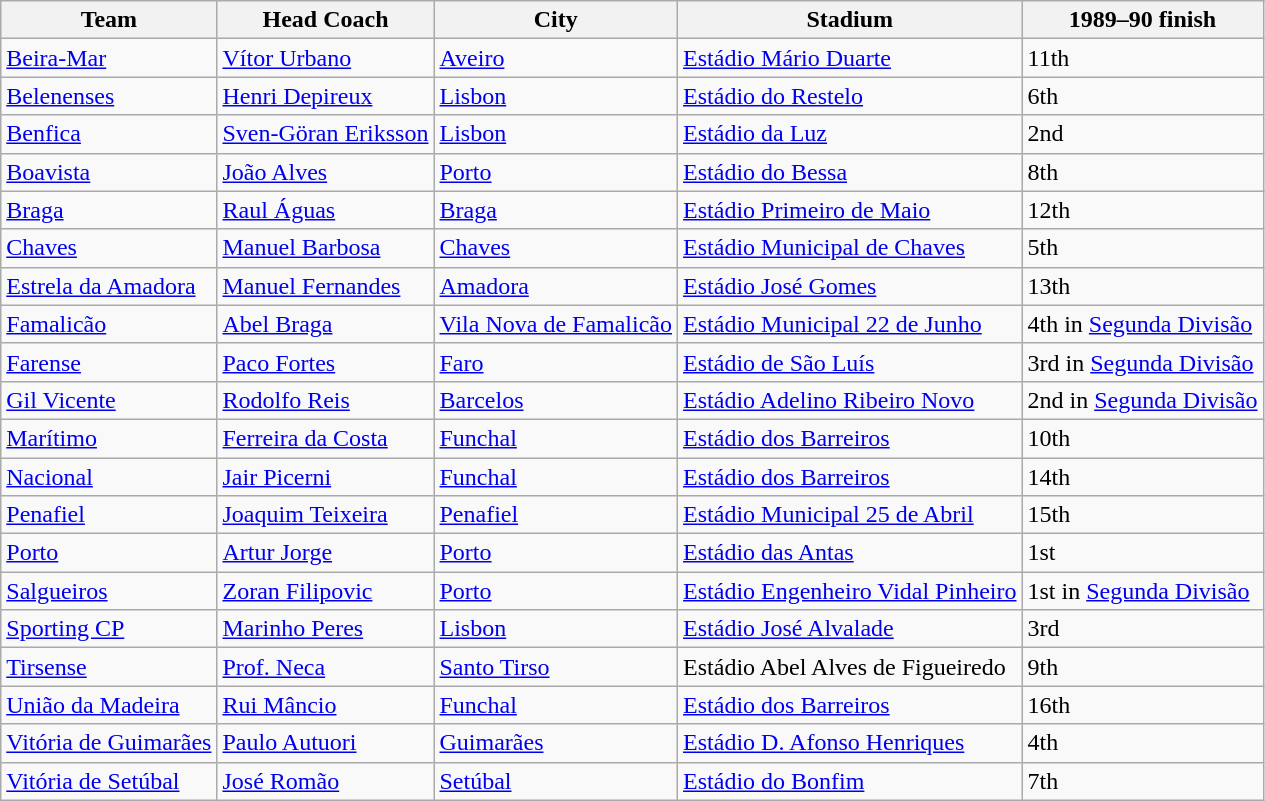<table class="wikitable sortable" style="text-align: left;">
<tr>
<th>Team</th>
<th>Head Coach</th>
<th>City</th>
<th>Stadium</th>
<th data-sort-type="number">1989–90 finish</th>
</tr>
<tr>
<td><a href='#'>Beira-Mar</a></td>
<td> <a href='#'>Vítor Urbano</a></td>
<td><a href='#'>Aveiro</a></td>
<td><a href='#'>Estádio Mário Duarte</a></td>
<td>11th</td>
</tr>
<tr>
<td><a href='#'>Belenenses</a></td>
<td> <a href='#'>Henri Depireux</a></td>
<td><a href='#'>Lisbon</a></td>
<td><a href='#'>Estádio do Restelo</a></td>
<td>6th</td>
</tr>
<tr>
<td><a href='#'>Benfica</a></td>
<td> <a href='#'>Sven-Göran Eriksson</a></td>
<td><a href='#'>Lisbon</a></td>
<td><a href='#'>Estádio da Luz</a></td>
<td>2nd</td>
</tr>
<tr>
<td><a href='#'>Boavista</a></td>
<td> <a href='#'>João Alves</a></td>
<td><a href='#'>Porto</a></td>
<td><a href='#'>Estádio do Bessa</a></td>
<td>8th</td>
</tr>
<tr>
<td><a href='#'>Braga</a></td>
<td> <a href='#'>Raul Águas</a></td>
<td><a href='#'>Braga</a></td>
<td><a href='#'>Estádio Primeiro de Maio</a></td>
<td>12th</td>
</tr>
<tr>
<td><a href='#'>Chaves</a></td>
<td> <a href='#'>Manuel Barbosa</a></td>
<td><a href='#'>Chaves</a></td>
<td><a href='#'>Estádio Municipal de Chaves</a></td>
<td>5th</td>
</tr>
<tr>
<td><a href='#'>Estrela da Amadora</a></td>
<td> <a href='#'>Manuel Fernandes</a></td>
<td><a href='#'>Amadora</a></td>
<td><a href='#'>Estádio José Gomes</a></td>
<td>13th</td>
</tr>
<tr>
<td><a href='#'>Famalicão</a></td>
<td> <a href='#'>Abel Braga</a></td>
<td><a href='#'>Vila Nova de Famalicão</a></td>
<td><a href='#'>Estádio Municipal 22 de Junho</a></td>
<td>4th in <a href='#'>Segunda Divisão</a></td>
</tr>
<tr>
<td><a href='#'>Farense</a></td>
<td> <a href='#'>Paco Fortes</a></td>
<td><a href='#'>Faro</a></td>
<td><a href='#'>Estádio de São Luís</a></td>
<td>3rd in <a href='#'>Segunda Divisão</a></td>
</tr>
<tr>
<td><a href='#'>Gil Vicente</a></td>
<td> <a href='#'>Rodolfo Reis</a></td>
<td><a href='#'>Barcelos</a></td>
<td><a href='#'>Estádio Adelino Ribeiro Novo</a></td>
<td>2nd in <a href='#'>Segunda Divisão</a></td>
</tr>
<tr>
<td><a href='#'>Marítimo</a></td>
<td> <a href='#'>Ferreira da Costa</a></td>
<td><a href='#'>Funchal</a></td>
<td><a href='#'>Estádio dos Barreiros</a></td>
<td>10th</td>
</tr>
<tr>
<td><a href='#'>Nacional</a></td>
<td> <a href='#'>Jair Picerni</a></td>
<td><a href='#'>Funchal</a></td>
<td><a href='#'>Estádio dos Barreiros</a></td>
<td>14th</td>
</tr>
<tr>
<td><a href='#'>Penafiel</a></td>
<td> <a href='#'>Joaquim Teixeira</a></td>
<td><a href='#'>Penafiel</a></td>
<td><a href='#'>Estádio Municipal 25 de Abril</a></td>
<td>15th</td>
</tr>
<tr>
<td><a href='#'>Porto</a></td>
<td> <a href='#'>Artur Jorge</a></td>
<td><a href='#'>Porto</a></td>
<td><a href='#'>Estádio das Antas</a></td>
<td>1st</td>
</tr>
<tr>
<td><a href='#'>Salgueiros</a></td>
<td> <a href='#'>Zoran Filipovic</a></td>
<td><a href='#'>Porto</a></td>
<td><a href='#'>Estádio Engenheiro Vidal Pinheiro</a></td>
<td>1st in <a href='#'>Segunda Divisão</a></td>
</tr>
<tr>
<td><a href='#'>Sporting CP</a></td>
<td> <a href='#'>Marinho Peres</a></td>
<td><a href='#'>Lisbon</a></td>
<td><a href='#'>Estádio José Alvalade</a></td>
<td>3rd</td>
</tr>
<tr>
<td><a href='#'>Tirsense</a></td>
<td> <a href='#'>Prof. Neca</a></td>
<td><a href='#'>Santo Tirso</a></td>
<td>Estádio Abel Alves de Figueiredo</td>
<td>9th</td>
</tr>
<tr>
<td><a href='#'>União da Madeira</a></td>
<td> <a href='#'>Rui Mâncio</a></td>
<td><a href='#'>Funchal</a></td>
<td><a href='#'>Estádio dos Barreiros</a></td>
<td>16th</td>
</tr>
<tr>
<td><a href='#'>Vitória de Guimarães</a></td>
<td> <a href='#'>Paulo Autuori</a></td>
<td><a href='#'>Guimarães</a></td>
<td><a href='#'>Estádio D. Afonso Henriques</a></td>
<td>4th</td>
</tr>
<tr>
<td><a href='#'>Vitória de Setúbal</a></td>
<td> <a href='#'>José Romão</a></td>
<td><a href='#'>Setúbal</a></td>
<td><a href='#'>Estádio do Bonfim</a></td>
<td>7th</td>
</tr>
</table>
